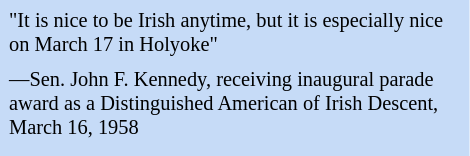<table class="toccolours" style="float: left; margin-right: 1em; margin-bottom: 1em; font-size: 85%; background:#c6dbf7; color:black; width:23em; max-width: 40%;" cellspacing="5">
<tr>
<td style="text-align: left;">"It is nice to be Irish anytime, but it is especially nice on March 17 in Holyoke"</td>
</tr>
<tr>
<td style="text-align: left;">—Sen. John F. Kennedy, receiving inaugural parade award as a Distinguished American of Irish Descent, March 16, 1958</td>
</tr>
<tr>
</tr>
</table>
